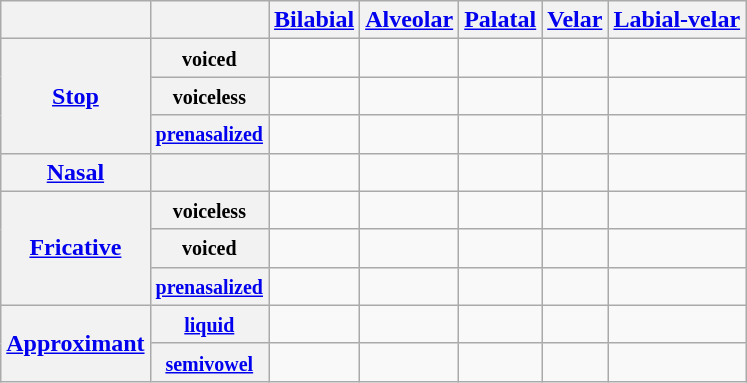<table class="wikitable">
<tr>
<th></th>
<th></th>
<th><a href='#'>Bilabial</a></th>
<th><a href='#'>Alveolar</a></th>
<th><a href='#'>Palatal</a></th>
<th><a href='#'>Velar</a></th>
<th><a href='#'>Labial-velar</a></th>
</tr>
<tr align="center">
<th rowspan="3"><a href='#'>Stop</a></th>
<th><small>voiced</small></th>
<td></td>
<td></td>
<td></td>
<td></td>
<td></td>
</tr>
<tr align="center">
<th><small>voiceless</small></th>
<td></td>
<td></td>
<td></td>
<td></td>
<td></td>
</tr>
<tr align="center">
<th><small><a href='#'>prenasalized</a></small></th>
<td></td>
<td></td>
<td></td>
<td></td>
<td></td>
</tr>
<tr align="center">
<th><a href='#'>Nasal</a></th>
<th></th>
<td></td>
<td></td>
<td></td>
<td></td>
<td></td>
</tr>
<tr align="center">
<th rowspan="3"><a href='#'>Fricative</a></th>
<th><small>voiceless</small></th>
<td></td>
<td></td>
<td></td>
<td></td>
<td></td>
</tr>
<tr align="center">
<th><small>voiced</small></th>
<td></td>
<td></td>
<td></td>
<td></td>
<td></td>
</tr>
<tr align="center">
<th><small><a href='#'>prenasalized</a></small></th>
<td></td>
<td></td>
<td></td>
<td></td>
<td></td>
</tr>
<tr align="center">
<th rowspan="2"><a href='#'>Approximant</a></th>
<th><small><a href='#'>liquid</a></small></th>
<td></td>
<td> </td>
<td></td>
<td></td>
<td></td>
</tr>
<tr align="center">
<th><small><a href='#'>semivowel</a></small></th>
<td></td>
<td></td>
<td></td>
<td></td>
<td></td>
</tr>
</table>
